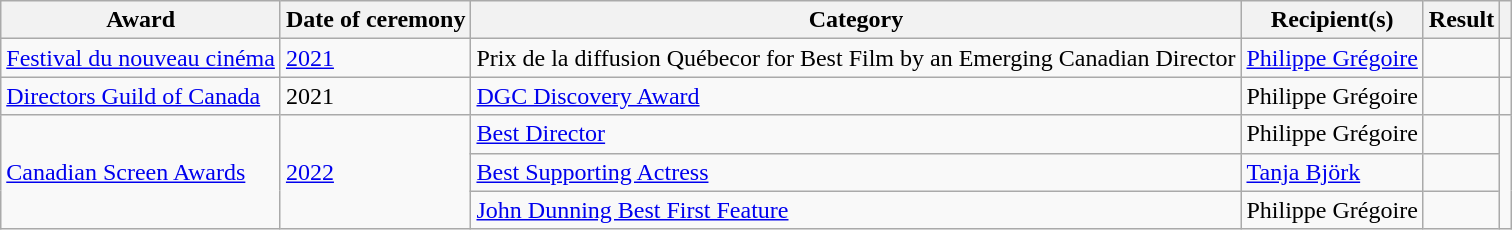<table class="wikitable plainrowheaders sortable">
<tr>
<th scope="col">Award</th>
<th scope="col">Date of ceremony</th>
<th scope="col">Category</th>
<th scope="col">Recipient(s)</th>
<th scope="col">Result</th>
<th scope="col" class="unsortable"></th>
</tr>
<tr>
<td><a href='#'>Festival du nouveau cinéma</a></td>
<td><a href='#'>2021</a></td>
<td>Prix de la diffusion Québecor for Best Film by an Emerging Canadian Director</td>
<td><a href='#'>Philippe Grégoire</a></td>
<td></td>
<td></td>
</tr>
<tr>
<td><a href='#'>Directors Guild of Canada</a></td>
<td>2021</td>
<td><a href='#'>DGC Discovery Award</a></td>
<td>Philippe Grégoire</td>
<td></td>
<td></td>
</tr>
<tr>
<td rowspan=3><a href='#'>Canadian Screen Awards</a></td>
<td rowspan=3><a href='#'>2022</a></td>
<td><a href='#'>Best Director</a></td>
<td>Philippe Grégoire</td>
<td></td>
<td rowspan=3></td>
</tr>
<tr>
<td><a href='#'>Best Supporting Actress</a></td>
<td><a href='#'>Tanja Björk</a></td>
<td></td>
</tr>
<tr>
<td><a href='#'>John Dunning Best First Feature</a></td>
<td>Philippe Grégoire</td>
<td></td>
</tr>
</table>
